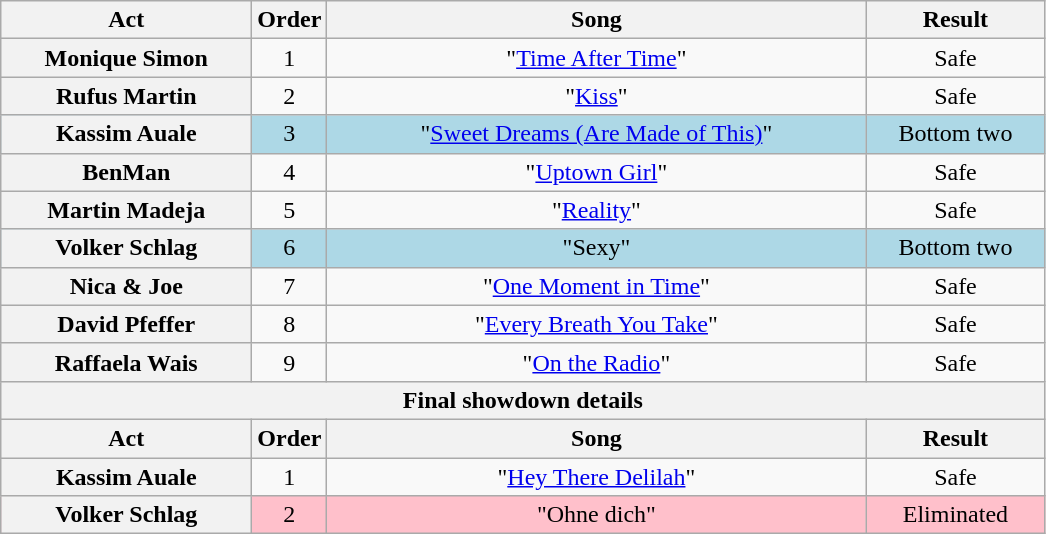<table class="wikitable plainrowheaders" style="text-align:center;">
<tr>
<th scope="col" style="width:10em;">Act</th>
<th scope="col">Order</th>
<th scope="col" style="width:22em;">Song</th>
<th scope="col" style="width:7em;">Result</th>
</tr>
<tr>
<th scope="row">Monique Simon</th>
<td>1</td>
<td>"<a href='#'>Time After Time</a>"</td>
<td>Safe</td>
</tr>
<tr>
<th scope="row">Rufus Martin</th>
<td>2</td>
<td>"<a href='#'>Kiss</a>"</td>
<td>Safe</td>
</tr>
<tr style="background:lightblue;">
<th scope="row">Kassim Auale</th>
<td>3</td>
<td>"<a href='#'>Sweet Dreams (Are Made of This)</a>"</td>
<td>Bottom two</td>
</tr>
<tr>
<th scope="row">BenMan</th>
<td>4</td>
<td>"<a href='#'>Uptown Girl</a>"</td>
<td>Safe</td>
</tr>
<tr>
<th scope="row">Martin Madeja</th>
<td>5</td>
<td>"<a href='#'>Reality</a>"</td>
<td>Safe</td>
</tr>
<tr style="background:lightblue;">
<th scope="row">Volker Schlag</th>
<td>6</td>
<td>"Sexy"</td>
<td>Bottom two</td>
</tr>
<tr>
<th scope="row">Nica & Joe</th>
<td>7</td>
<td>"<a href='#'>One Moment in Time</a>"</td>
<td>Safe</td>
</tr>
<tr>
<th scope="row">David Pfeffer</th>
<td>8</td>
<td>"<a href='#'>Every Breath You Take</a>"</td>
<td>Safe</td>
</tr>
<tr>
<th scope="row">Raffaela Wais</th>
<td>9</td>
<td>"<a href='#'>On the Radio</a>"</td>
<td>Safe</td>
</tr>
<tr>
<th colspan=4>Final showdown details</th>
</tr>
<tr>
<th scope="col"style="width:10em;">Act</th>
<th scope="col">Order</th>
<th scope="col" style="width:16em;">Song</th>
<th scope="col" style="width:6em;">Result</th>
</tr>
<tr>
<th scope="row">Kassim Auale</th>
<td>1</td>
<td>"<a href='#'>Hey There Delilah</a>"</td>
<td>Safe</td>
</tr>
<tr style="background:pink;">
<th scope="row">Volker Schlag</th>
<td>2</td>
<td>"Ohne dich"</td>
<td>Eliminated</td>
</tr>
</table>
